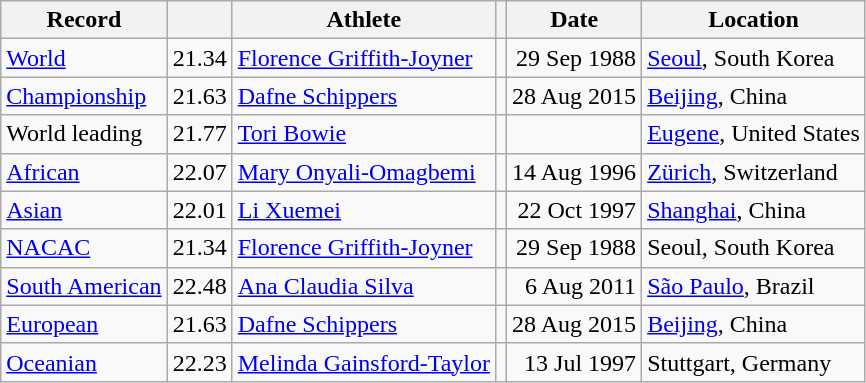<table class="wikitable">
<tr>
<th>Record</th>
<th></th>
<th>Athlete</th>
<th></th>
<th>Date</th>
<th>Location</th>
</tr>
<tr>
<td><a href='#'>World</a></td>
<td>21.34</td>
<td><a href='#'>Florence Griffith-Joyner</a></td>
<td></td>
<td align=right>29 Sep 1988</td>
<td><a href='#'>Seoul</a>, South Korea</td>
</tr>
<tr>
<td><a href='#'>Championship</a></td>
<td>21.63</td>
<td><a href='#'>Dafne Schippers</a></td>
<td></td>
<td align=right>28 Aug 2015</td>
<td><a href='#'>Beijing</a>, China</td>
</tr>
<tr>
<td>World leading</td>
<td>21.77</td>
<td><a href='#'>Tori Bowie</a></td>
<td></td>
<td align=right></td>
<td><a href='#'>Eugene</a>, United States</td>
</tr>
<tr>
<td><a href='#'>African</a></td>
<td>22.07</td>
<td><a href='#'>Mary Onyali-Omagbemi</a></td>
<td></td>
<td align=right>14 Aug 1996</td>
<td><a href='#'>Zürich</a>, Switzerland</td>
</tr>
<tr>
<td><a href='#'>Asian</a></td>
<td>22.01</td>
<td><a href='#'>Li Xuemei</a></td>
<td></td>
<td align=right>22 Oct 1997</td>
<td><a href='#'>Shanghai</a>, China</td>
</tr>
<tr>
<td><a href='#'>NACAC</a></td>
<td>21.34</td>
<td><a href='#'>Florence Griffith-Joyner</a></td>
<td></td>
<td align=right>29 Sep 1988</td>
<td>Seoul, South Korea</td>
</tr>
<tr>
<td><a href='#'>South American</a></td>
<td>22.48</td>
<td><a href='#'>Ana Claudia Silva</a></td>
<td></td>
<td align=right>6 Aug 2011</td>
<td><a href='#'>São Paulo</a>, Brazil</td>
</tr>
<tr>
<td><a href='#'>European</a></td>
<td>21.63</td>
<td><a href='#'>Dafne Schippers</a></td>
<td></td>
<td align=right>28 Aug 2015</td>
<td><a href='#'>Beijing</a>, China</td>
</tr>
<tr>
<td><a href='#'>Oceanian</a></td>
<td>22.23</td>
<td><a href='#'>Melinda Gainsford-Taylor</a></td>
<td></td>
<td align=right>13 Jul 1997</td>
<td>Stuttgart, Germany</td>
</tr>
</table>
